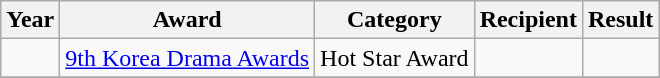<table class="wikitable">
<tr>
<th>Year</th>
<th>Award</th>
<th>Category</th>
<th>Recipient</th>
<th>Result</th>
</tr>
<tr>
<td></td>
<td><a href='#'>9th Korea Drama Awards</a></td>
<td>Hot Star Award</td>
<td></td>
<td></td>
</tr>
<tr>
</tr>
</table>
